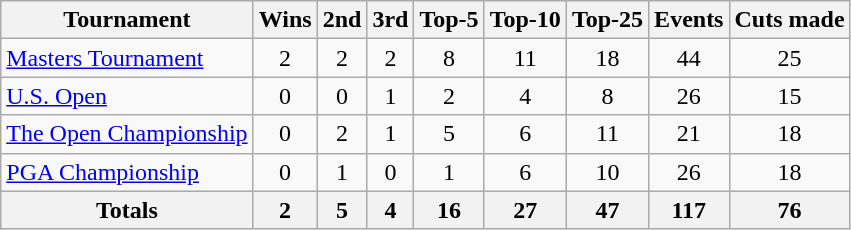<table class=wikitable style=text-align:center>
<tr>
<th>Tournament</th>
<th>Wins</th>
<th>2nd</th>
<th>3rd</th>
<th>Top-5</th>
<th>Top-10</th>
<th>Top-25</th>
<th>Events</th>
<th>Cuts made</th>
</tr>
<tr>
<td align=left><a href='#'>Masters Tournament</a></td>
<td>2</td>
<td>2</td>
<td>2</td>
<td>8</td>
<td>11</td>
<td>18</td>
<td>44</td>
<td>25</td>
</tr>
<tr>
<td align=left><a href='#'>U.S. Open</a></td>
<td>0</td>
<td>0</td>
<td>1</td>
<td>2</td>
<td>4</td>
<td>8</td>
<td>26</td>
<td>15</td>
</tr>
<tr>
<td align=left><a href='#'>The Open Championship</a></td>
<td>0</td>
<td>2</td>
<td>1</td>
<td>5</td>
<td>6</td>
<td>11</td>
<td>21</td>
<td>18</td>
</tr>
<tr>
<td align=left><a href='#'>PGA Championship</a></td>
<td>0</td>
<td>1</td>
<td>0</td>
<td>1</td>
<td>6</td>
<td>10</td>
<td>26</td>
<td>18</td>
</tr>
<tr>
<th>Totals</th>
<th>2</th>
<th>5</th>
<th>4</th>
<th>16</th>
<th>27</th>
<th>47</th>
<th>117</th>
<th>76</th>
</tr>
</table>
